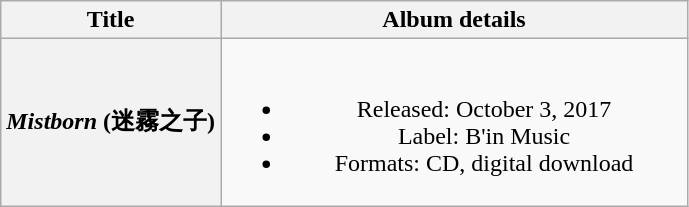<table class="wikitable plainrowheaders" style="text-align:center;">
<tr>
<th rowspan="1">Title</th>
<th rowspan="1" style="width:19em ">Album details</th>
</tr>
<tr>
<th scope="row"><em>Mistborn</em> (迷霧之子)</th>
<td><br><ul><li>Released: October 3, 2017</li><li>Label: B'in Music</li><li>Formats: CD, digital download</li></ul></td>
</tr>
</table>
